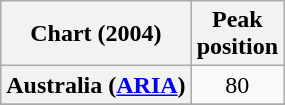<table class="wikitable sortable plainrowheaders" style="text-align:center">
<tr>
<th scope="col">Chart (2004)</th>
<th scope="col">Peak<br>position</th>
</tr>
<tr>
<th scope="row">Australia (<a href='#'>ARIA</a>)</th>
<td>80</td>
</tr>
<tr>
</tr>
<tr>
</tr>
</table>
